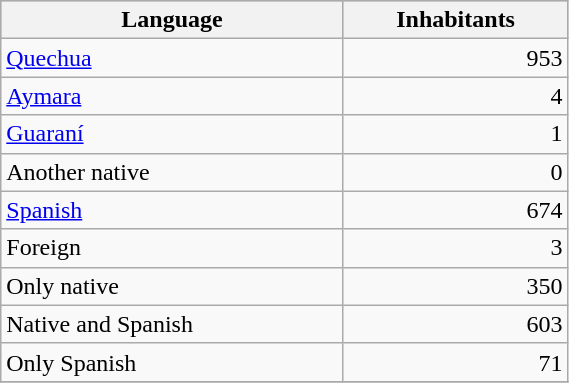<table class="wikitable" border="1" style="width:30%;" border="1">
<tr bgcolor=silver>
<th><strong>Language</strong></th>
<th><strong>Inhabitants</strong></th>
</tr>
<tr>
<td><a href='#'>Quechua</a></td>
<td align="right">953</td>
</tr>
<tr>
<td><a href='#'>Aymara</a></td>
<td align="right">4</td>
</tr>
<tr>
<td><a href='#'>Guaraní</a></td>
<td align="right">1</td>
</tr>
<tr>
<td>Another native</td>
<td align="right">0</td>
</tr>
<tr>
<td><a href='#'>Spanish</a></td>
<td align="right">674</td>
</tr>
<tr>
<td>Foreign</td>
<td align="right">3</td>
</tr>
<tr>
<td>Only native</td>
<td align="right">350</td>
</tr>
<tr>
<td>Native and Spanish</td>
<td align="right">603</td>
</tr>
<tr>
<td>Only Spanish</td>
<td align="right">71</td>
</tr>
<tr>
</tr>
</table>
